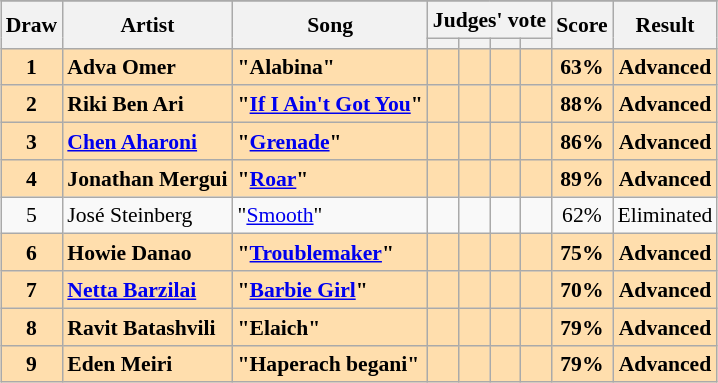<table class="sortable wikitable" style="margin: 1em auto 1em auto; text-align:center; font-size:90%; line-height:18px;">
<tr>
</tr>
<tr>
<th rowspan="2">Draw</th>
<th rowspan="2">Artist</th>
<th rowspan="2">Song</th>
<th colspan="4" class="unsortable">Judges' vote</th>
<th rowspan="2">Score</th>
<th rowspan="2">Result</th>
</tr>
<tr>
<th class="unsortable"></th>
<th class="unsortable"></th>
<th class="unsortable"></th>
<th class="unsortable"></th>
</tr>
<tr style="font-weight:bold; background:#FFDEAD;">
<td>1</td>
<td align="left">Adva Omer</td>
<td align="left">"Alabina"</td>
<td></td>
<td></td>
<td></td>
<td></td>
<td>63%</td>
<td>Advanced</td>
</tr>
<tr style="font-weight:bold; background:#FFDEAD;">
<td>2</td>
<td align="left">Riki Ben Ari</td>
<td align="left">"<a href='#'>If I Ain't Got You</a>"</td>
<td></td>
<td></td>
<td></td>
<td></td>
<td>88%</td>
<td>Advanced</td>
</tr>
<tr style="font-weight:bold; background:#FFDEAD;">
<td>3</td>
<td align="left"><a href='#'>Chen Aharoni</a></td>
<td align="left">"<a href='#'>Grenade</a>"</td>
<td></td>
<td></td>
<td></td>
<td></td>
<td>86%</td>
<td>Advanced</td>
</tr>
<tr style="font-weight:bold; background:#FFDEAD;">
<td>4</td>
<td align="left">Jonathan Mergui</td>
<td align="left">"<a href='#'>Roar</a>"</td>
<td></td>
<td></td>
<td></td>
<td></td>
<td>89%</td>
<td>Advanced</td>
</tr>
<tr>
<td>5</td>
<td align="left">José Steinberg</td>
<td align="left">"<a href='#'>Smooth</a>"</td>
<td></td>
<td></td>
<td></td>
<td></td>
<td>62%</td>
<td>Eliminated</td>
</tr>
<tr style="font-weight:bold; background:#FFDEAD;">
<td>6</td>
<td align="left">Howie Danao</td>
<td align="left">"<a href='#'>Troublemaker</a>"</td>
<td></td>
<td></td>
<td></td>
<td></td>
<td>75%</td>
<td>Advanced</td>
</tr>
<tr style="font-weight:bold; background:#FFDEAD;">
<td>7</td>
<td align="left"><a href='#'>Netta Barzilai</a></td>
<td align="left">"<a href='#'>Barbie Girl</a>"</td>
<td></td>
<td></td>
<td></td>
<td></td>
<td>70%</td>
<td>Advanced</td>
</tr>
<tr style="font-weight:bold; background:#FFDEAD;">
<td>8</td>
<td align="left">Ravit Batashvili</td>
<td align="left">"Elaich"</td>
<td></td>
<td></td>
<td></td>
<td></td>
<td>79%</td>
<td>Advanced</td>
</tr>
<tr style="font-weight:bold; background:#FFDEAD;">
<td>9</td>
<td align="left">Eden Meiri</td>
<td align="left">"Haperach begani"</td>
<td></td>
<td></td>
<td></td>
<td></td>
<td>79%</td>
<td>Advanced</td>
</tr>
</table>
